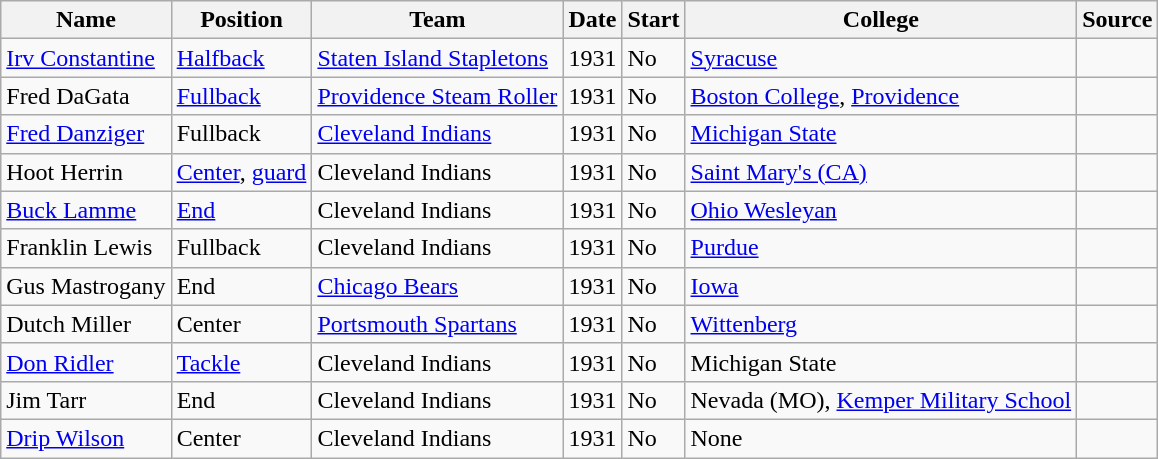<table class="wikitable sortable">
<tr>
<th>Name</th>
<th>Position</th>
<th>Team</th>
<th>Date</th>
<th>Start</th>
<th>College</th>
<th>Source</th>
</tr>
<tr>
<td><a href='#'>Irv Constantine</a></td>
<td><a href='#'>Halfback</a></td>
<td><a href='#'>Staten Island Stapletons</a></td>
<td>1931</td>
<td>No</td>
<td><a href='#'>Syracuse</a></td>
<td></td>
</tr>
<tr>
<td>Fred DaGata</td>
<td><a href='#'>Fullback</a></td>
<td><a href='#'>Providence Steam Roller</a></td>
<td>1931</td>
<td>No</td>
<td><a href='#'>Boston College</a>, <a href='#'>Providence</a></td>
<td></td>
</tr>
<tr>
<td><a href='#'>Fred Danziger</a></td>
<td>Fullback</td>
<td><a href='#'>Cleveland Indians</a></td>
<td>1931</td>
<td>No</td>
<td><a href='#'>Michigan State</a></td>
<td></td>
</tr>
<tr>
<td>Hoot Herrin</td>
<td><a href='#'>Center</a>, <a href='#'>guard</a></td>
<td>Cleveland Indians</td>
<td>1931</td>
<td>No</td>
<td><a href='#'>Saint Mary's (CA)</a></td>
<td></td>
</tr>
<tr>
<td><a href='#'>Buck Lamme</a></td>
<td><a href='#'>End</a></td>
<td>Cleveland Indians</td>
<td>1931</td>
<td>No</td>
<td><a href='#'>Ohio Wesleyan</a></td>
<td></td>
</tr>
<tr>
<td>Franklin Lewis</td>
<td>Fullback</td>
<td>Cleveland Indians</td>
<td>1931</td>
<td>No</td>
<td><a href='#'>Purdue</a></td>
<td></td>
</tr>
<tr>
<td>Gus Mastrogany</td>
<td>End</td>
<td><a href='#'>Chicago Bears</a></td>
<td>1931</td>
<td>No</td>
<td><a href='#'>Iowa</a></td>
<td></td>
</tr>
<tr>
<td>Dutch Miller</td>
<td>Center</td>
<td><a href='#'>Portsmouth Spartans</a></td>
<td>1931</td>
<td>No</td>
<td><a href='#'>Wittenberg</a></td>
<td></td>
</tr>
<tr>
<td><a href='#'>Don Ridler</a></td>
<td><a href='#'>Tackle</a></td>
<td>Cleveland Indians</td>
<td>1931</td>
<td>No</td>
<td>Michigan State</td>
<td></td>
</tr>
<tr>
<td>Jim Tarr</td>
<td>End</td>
<td>Cleveland Indians</td>
<td>1931</td>
<td>No</td>
<td>Nevada (MO), <a href='#'>Kemper Military School</a></td>
<td></td>
</tr>
<tr>
<td><a href='#'>Drip Wilson</a></td>
<td>Center</td>
<td>Cleveland Indians</td>
<td>1931</td>
<td>No</td>
<td>None</td>
<td></td>
</tr>
</table>
